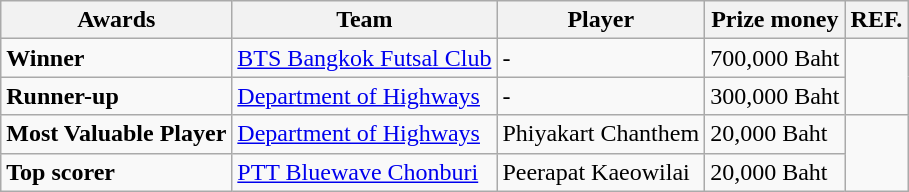<table class="wikitable">
<tr>
<th>Awards</th>
<th>Team</th>
<th>Player</th>
<th>Prize money</th>
<th>REF.</th>
</tr>
<tr>
<td><strong> Winner</strong></td>
<td><a href='#'>BTS Bangkok Futsal Club</a></td>
<td>-</td>
<td>700,000 Baht</td>
<td rowspan="2"></td>
</tr>
<tr>
<td><strong> Runner-up</strong></td>
<td><a href='#'>Department of Highways</a></td>
<td>-</td>
<td>300,000 Baht</td>
</tr>
<tr>
<td><strong>Most Valuable Player</strong></td>
<td><a href='#'>Department of Highways</a></td>
<td>Phiyakart Chanthem</td>
<td>20,000 Baht</td>
<td rowspan="2"></td>
</tr>
<tr>
<td><strong>Top scorer</strong></td>
<td><a href='#'>PTT Bluewave Chonburi</a></td>
<td>Peerapat Kaeowilai</td>
<td>20,000 Baht</td>
</tr>
</table>
